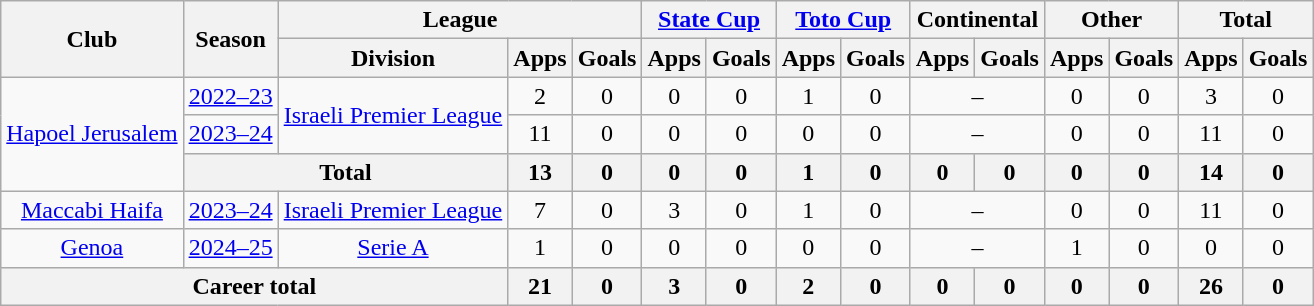<table class="wikitable" style="text-align: center">
<tr>
<th rowspan="2">Club</th>
<th rowspan="2">Season</th>
<th colspan="3">League</th>
<th colspan="2"><a href='#'>State Cup</a></th>
<th colspan="2"><a href='#'>Toto Cup</a></th>
<th colspan="2">Continental</th>
<th colspan="2">Other</th>
<th colspan="2">Total</th>
</tr>
<tr>
<th>Division</th>
<th>Apps</th>
<th>Goals</th>
<th>Apps</th>
<th>Goals</th>
<th>Apps</th>
<th>Goals</th>
<th>Apps</th>
<th>Goals</th>
<th>Apps</th>
<th>Goals</th>
<th>Apps</th>
<th>Goals</th>
</tr>
<tr>
<td rowspan="3"><a href='#'>Hapoel Jerusalem</a></td>
<td><a href='#'>2022–23</a></td>
<td rowspan="2"><a href='#'>Israeli Premier League</a></td>
<td>2</td>
<td>0</td>
<td>0</td>
<td>0</td>
<td>1</td>
<td>0</td>
<td colspan="2">–</td>
<td>0</td>
<td>0</td>
<td>3</td>
<td>0</td>
</tr>
<tr>
<td><a href='#'>2023–24</a></td>
<td>11</td>
<td>0</td>
<td>0</td>
<td>0</td>
<td>0</td>
<td>0</td>
<td colspan="2">–</td>
<td>0</td>
<td>0</td>
<td>11</td>
<td>0</td>
</tr>
<tr>
<th colspan="2"><strong>Total</strong></th>
<th>13</th>
<th>0</th>
<th>0</th>
<th>0</th>
<th>1</th>
<th>0</th>
<th>0</th>
<th>0</th>
<th>0</th>
<th>0</th>
<th>14</th>
<th>0</th>
</tr>
<tr>
<td><a href='#'>Maccabi Haifa</a></td>
<td><a href='#'>2023–24</a></td>
<td rowspan="1"><a href='#'>Israeli Premier League</a></td>
<td>7</td>
<td>0</td>
<td>3</td>
<td>0</td>
<td>1</td>
<td>0</td>
<td colspan="2">–</td>
<td>0</td>
<td>0</td>
<td>11</td>
<td>0</td>
</tr>
<tr>
<td><a href='#'>Genoa</a></td>
<td><a href='#'>2024–25</a></td>
<td rowspan="1"><a href='#'>Serie A</a></td>
<td>1</td>
<td>0</td>
<td>0</td>
<td>0</td>
<td>0</td>
<td>0</td>
<td colspan="2">–</td>
<td>1</td>
<td>0</td>
<td>0</td>
<td>0</td>
</tr>
<tr>
<th colspan="3"><strong>Career total</strong></th>
<th>21</th>
<th>0</th>
<th>3</th>
<th>0</th>
<th>2</th>
<th>0</th>
<th>0</th>
<th>0</th>
<th>0</th>
<th>0</th>
<th>26</th>
<th>0</th>
</tr>
</table>
